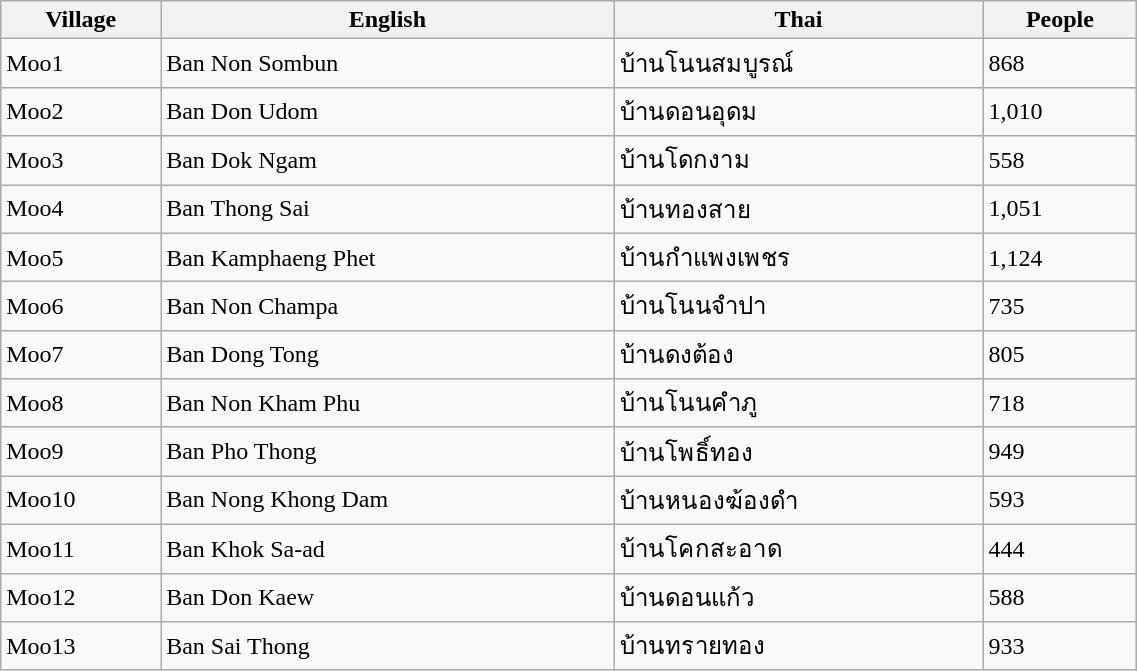<table class="wikitable" style="width:60%;">
<tr>
<th>Village</th>
<th>English</th>
<th>Thai</th>
<th>People</th>
</tr>
<tr>
<td>Moo1</td>
<td>Ban Non Sombun</td>
<td>บ้านโนนสมบูรณ์</td>
<td>868</td>
</tr>
<tr>
<td>Moo2</td>
<td>Ban Don Udom</td>
<td>บ้านดอนอุดม</td>
<td>1,010</td>
</tr>
<tr>
<td>Moo3</td>
<td>Ban Dok Ngam</td>
<td>บ้านโดกงาม</td>
<td>558</td>
</tr>
<tr>
<td>Moo4</td>
<td>Ban Thong Sai</td>
<td>บ้านทองสาย</td>
<td>1,051</td>
</tr>
<tr>
<td>Moo5</td>
<td>Ban Kamphaeng Phet</td>
<td>บ้านกำแพงเพชร</td>
<td>1,124</td>
</tr>
<tr>
<td>Moo6</td>
<td>Ban Non Champa</td>
<td>บ้านโนนจำปา</td>
<td>735</td>
</tr>
<tr>
<td>Moo7</td>
<td>Ban Dong Tong</td>
<td>บ้านดงต้อง</td>
<td>805</td>
</tr>
<tr>
<td>Moo8</td>
<td>Ban Non Kham Phu</td>
<td>บ้านโนนคำภู</td>
<td>718</td>
</tr>
<tr>
<td>Moo9</td>
<td>Ban Pho Thong</td>
<td>บ้านโพธิ์ทอง</td>
<td>949</td>
</tr>
<tr>
<td>Moo10</td>
<td>Ban Nong Khong Dam</td>
<td>บ้านหนองฆ้องดำ</td>
<td>593</td>
</tr>
<tr>
<td>Moo11</td>
<td>Ban Khok Sa-ad</td>
<td>บ้านโคกสะอาด</td>
<td>444</td>
</tr>
<tr>
<td>Moo12</td>
<td>Ban Don Kaew</td>
<td>บ้านดอนแก้ว</td>
<td>588</td>
</tr>
<tr>
<td>Moo13</td>
<td>Ban Sai Thong</td>
<td>บ้านทรายทอง</td>
<td>933</td>
</tr>
</table>
